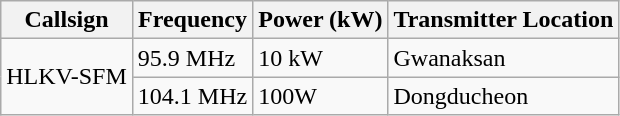<table class="wikitable">
<tr>
<th>Callsign</th>
<th>Frequency</th>
<th>Power (kW)</th>
<th>Transmitter Location</th>
</tr>
<tr>
<td rowspan=2>HLKV-SFM</td>
<td>95.9 MHz</td>
<td>10 kW</td>
<td>Gwanaksan</td>
</tr>
<tr>
<td>104.1 MHz</td>
<td>100W</td>
<td>Dongducheon</td>
</tr>
</table>
